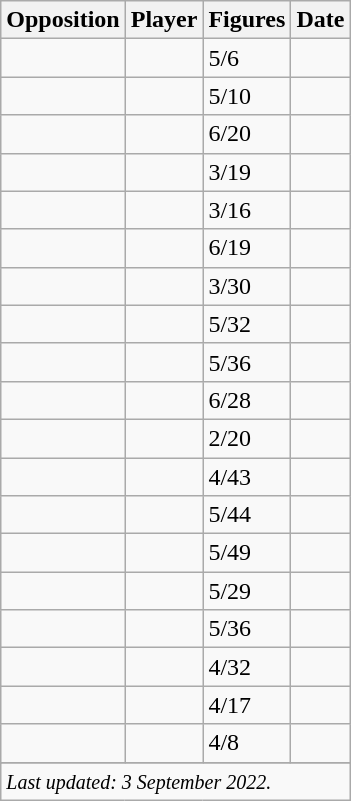<table class="wikitable sortable">
<tr>
<th>Opposition</th>
<th>Player</th>
<th>Figures</th>
<th>Date</th>
</tr>
<tr>
<td></td>
<td></td>
<td>5/6</td>
<td></td>
</tr>
<tr>
<td></td>
<td></td>
<td>5/10</td>
<td></td>
</tr>
<tr>
<td></td>
<td></td>
<td>6/20</td>
<td></td>
</tr>
<tr>
<td></td>
<td></td>
<td>3/19</td>
<td></td>
</tr>
<tr>
<td></td>
<td></td>
<td>3/16</td>
<td> </td>
</tr>
<tr>
<td></td>
<td></td>
<td>6/19</td>
<td></td>
</tr>
<tr>
<td></td>
<td></td>
<td>3/30</td>
<td></td>
</tr>
<tr>
<td></td>
<td></td>
<td>5/32</td>
<td></td>
</tr>
<tr>
<td></td>
<td></td>
<td>5/36</td>
<td></td>
</tr>
<tr>
<td></td>
<td></td>
<td>6/28</td>
<td></td>
</tr>
<tr>
<td></td>
<td></td>
<td>2/20</td>
<td> </td>
</tr>
<tr>
<td></td>
<td></td>
<td>4/43</td>
<td></td>
</tr>
<tr>
<td></td>
<td></td>
<td>5/44</td>
<td></td>
</tr>
<tr>
<td></td>
<td></td>
<td>5/49</td>
<td></td>
</tr>
<tr>
<td></td>
<td></td>
<td>5/29</td>
<td></td>
</tr>
<tr>
<td></td>
<td></td>
<td>5/36</td>
<td></td>
</tr>
<tr>
<td></td>
<td></td>
<td>4/32</td>
<td></td>
</tr>
<tr>
<td></td>
<td></td>
<td>4/17</td>
<td></td>
</tr>
<tr>
<td></td>
<td></td>
<td>4/8</td>
<td></td>
</tr>
<tr>
</tr>
<tr class=sortbottom>
<td colspan=5><small><em>Last updated: 3 September 2022.</em></small></td>
</tr>
</table>
